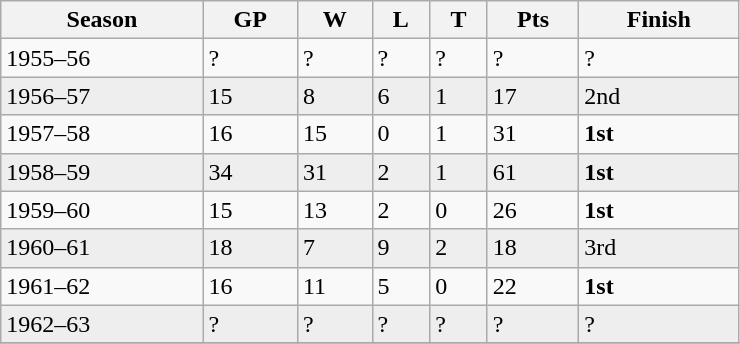<table class="wikitable" width=39%>
<tr>
<th>Season</th>
<th>GP</th>
<th>W</th>
<th>L</th>
<th>T</th>
<th>Pts</th>
<th>Finish</th>
</tr>
<tr>
<td>1955–56</td>
<td>?</td>
<td>?</td>
<td>?</td>
<td>?</td>
<td>?</td>
<td>?</td>
</tr>
<tr bgcolor=eeeeee>
<td>1956–57</td>
<td>15</td>
<td>8</td>
<td>6</td>
<td>1</td>
<td>17</td>
<td>2nd</td>
</tr>
<tr>
<td>1957–58</td>
<td>16</td>
<td>15</td>
<td>0</td>
<td>1</td>
<td>31</td>
<td><strong>1st</strong></td>
</tr>
<tr bgcolor=eeeeee>
<td>1958–59</td>
<td>34</td>
<td>31</td>
<td>2</td>
<td>1</td>
<td>61</td>
<td><strong>1st</strong></td>
</tr>
<tr>
<td>1959–60</td>
<td>15</td>
<td>13</td>
<td>2</td>
<td>0</td>
<td>26</td>
<td><strong>1st</strong></td>
</tr>
<tr bgcolor=eeeeee>
<td>1960–61</td>
<td>18</td>
<td>7</td>
<td>9</td>
<td>2</td>
<td>18</td>
<td>3rd</td>
</tr>
<tr>
<td>1961–62</td>
<td>16</td>
<td>11</td>
<td>5</td>
<td>0</td>
<td>22</td>
<td><strong>1st</strong></td>
</tr>
<tr bgcolor=eeeeee>
<td>1962–63</td>
<td>?</td>
<td>?</td>
<td>?</td>
<td>?</td>
<td>?</td>
<td>?</td>
</tr>
<tr>
</tr>
</table>
